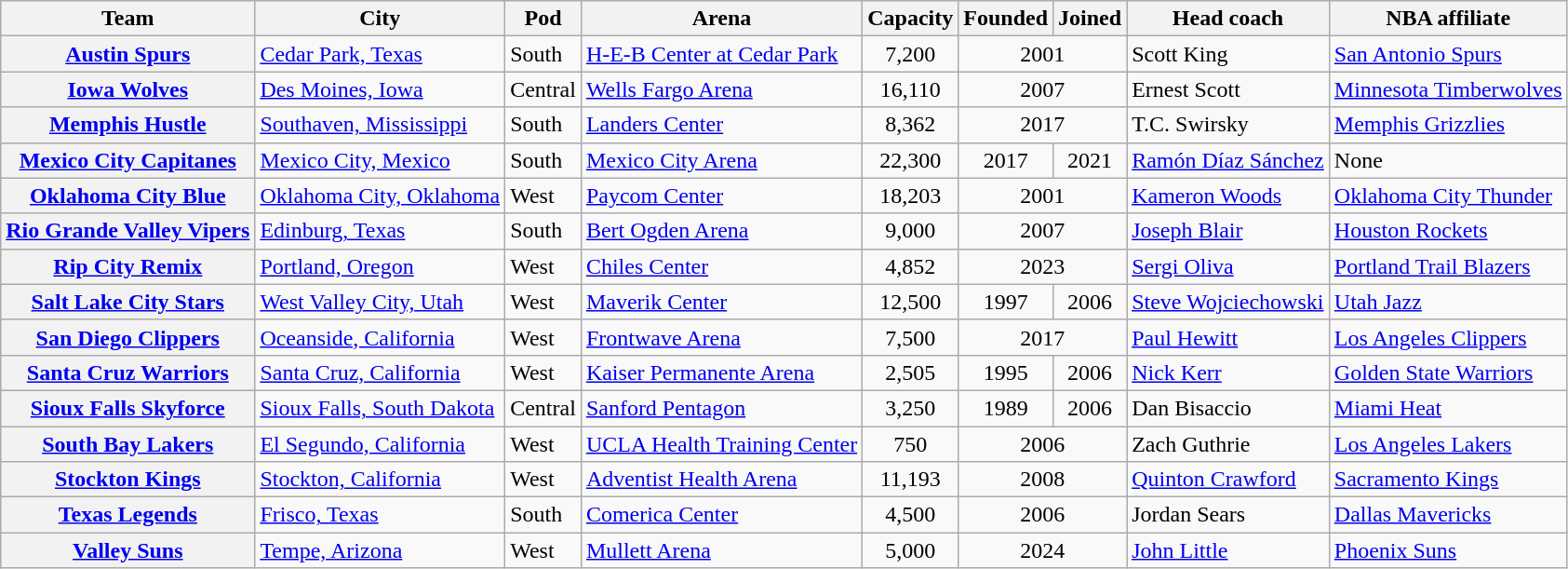<table class="wikitable sortable sticky-header">
<tr>
<th scope="col">Team</th>
<th scope="col">City</th>
<th scope="col">Pod</th>
<th scope="col">Arena</th>
<th scope="col">Capacity</th>
<th scope="col">Founded</th>
<th scope="col">Joined</th>
<th scope="col">Head coach</th>
<th scope="col">NBA affiliate</th>
</tr>
<tr>
<th scope="row"><a href='#'>Austin Spurs</a></th>
<td><a href='#'>Cedar Park, Texas</a></td>
<td>South</td>
<td><a href='#'>H-E-B Center at Cedar Park</a></td>
<td align=center>7,200</td>
<td colspan="2" style="text-align:center;">2001</td>
<td>Scott King</td>
<td><a href='#'>San Antonio Spurs</a></td>
</tr>
<tr>
<th scope="row"><a href='#'>Iowa Wolves</a></th>
<td><a href='#'>Des Moines, Iowa</a></td>
<td>Central</td>
<td><a href='#'>Wells Fargo Arena</a></td>
<td align=center>16,110</td>
<td colspan="2" style="text-align:center;">2007</td>
<td>Ernest Scott</td>
<td><a href='#'>Minnesota Timberwolves</a></td>
</tr>
<tr>
<th scope="row"><a href='#'>Memphis Hustle</a></th>
<td><a href='#'>Southaven, Mississippi</a></td>
<td>South</td>
<td><a href='#'>Landers Center</a></td>
<td align=center>8,362</td>
<td colspan="2" style="text-align:center;">2017</td>
<td>T.C. Swirsky</td>
<td><a href='#'>Memphis Grizzlies</a></td>
</tr>
<tr>
<th scope="row"><a href='#'>Mexico City Capitanes</a></th>
<td><a href='#'>Mexico City, Mexico</a></td>
<td>South</td>
<td><a href='#'>Mexico City Arena</a></td>
<td align=center>22,300</td>
<td style="text-align:center;">2017</td>
<td style="text-align:center;">2021</td>
<td><a href='#'>Ramón Díaz Sánchez</a></td>
<td>None</td>
</tr>
<tr>
<th scope="row"><a href='#'>Oklahoma City Blue</a></th>
<td><a href='#'>Oklahoma City, Oklahoma</a></td>
<td>West</td>
<td><a href='#'>Paycom Center</a></td>
<td align=center>18,203</td>
<td colspan="2" style="text-align:center;">2001</td>
<td><a href='#'>Kameron Woods</a></td>
<td><a href='#'>Oklahoma City Thunder</a></td>
</tr>
<tr>
<th scope="row"><a href='#'>Rio Grande Valley Vipers</a></th>
<td><a href='#'>Edinburg, Texas</a></td>
<td>South</td>
<td><a href='#'>Bert Ogden Arena</a></td>
<td align=center>9,000</td>
<td colspan="2" style="text-align:center;">2007</td>
<td><a href='#'>Joseph Blair</a></td>
<td><a href='#'>Houston Rockets</a></td>
</tr>
<tr>
<th scope="row"><a href='#'>Rip City Remix</a></th>
<td><a href='#'>Portland, Oregon</a></td>
<td>West</td>
<td><a href='#'>Chiles Center</a></td>
<td align=center>4,852</td>
<td colspan="2" style="text-align:center;">2023</td>
<td><a href='#'>Sergi Oliva</a></td>
<td><a href='#'>Portland Trail Blazers</a></td>
</tr>
<tr>
<th scope="row"><a href='#'>Salt Lake City Stars</a></th>
<td><a href='#'>West Valley City, Utah</a></td>
<td>West</td>
<td><a href='#'>Maverik Center</a></td>
<td align=center>12,500</td>
<td align=center>1997</td>
<td align=center>2006</td>
<td><a href='#'>Steve Wojciechowski</a></td>
<td><a href='#'>Utah Jazz</a></td>
</tr>
<tr>
<th scope="row"><a href='#'>San Diego Clippers</a></th>
<td><a href='#'>Oceanside, California</a></td>
<td>West</td>
<td><a href='#'>Frontwave Arena</a></td>
<td align=center>7,500</td>
<td colspan="2" style="text-align:center;">2017</td>
<td><a href='#'>Paul Hewitt</a></td>
<td><a href='#'>Los Angeles Clippers</a></td>
</tr>
<tr>
<th scope="row"><a href='#'>Santa Cruz Warriors</a></th>
<td><a href='#'>Santa Cruz, California</a></td>
<td>West</td>
<td><a href='#'>Kaiser Permanente Arena</a></td>
<td align=center>2,505</td>
<td align=center>1995</td>
<td align=center>2006</td>
<td><a href='#'>Nick Kerr</a></td>
<td><a href='#'>Golden State Warriors</a></td>
</tr>
<tr>
<th scope="row"><a href='#'>Sioux Falls Skyforce</a></th>
<td><a href='#'>Sioux Falls, South Dakota</a></td>
<td>Central</td>
<td><a href='#'>Sanford Pentagon</a></td>
<td align=center>3,250</td>
<td align=center>1989</td>
<td align=center>2006</td>
<td>Dan Bisaccio</td>
<td><a href='#'>Miami Heat</a></td>
</tr>
<tr>
<th scope="row"><a href='#'>South Bay Lakers</a></th>
<td><a href='#'>El Segundo, California</a></td>
<td>West</td>
<td><a href='#'>UCLA Health Training Center</a></td>
<td align=center>750</td>
<td colspan="2" style="text-align:center;">2006</td>
<td>Zach Guthrie</td>
<td><a href='#'>Los Angeles Lakers</a></td>
</tr>
<tr>
<th scope="row"><a href='#'>Stockton Kings</a></th>
<td><a href='#'>Stockton, California</a></td>
<td>West</td>
<td><a href='#'>Adventist Health Arena</a></td>
<td align=center>11,193</td>
<td colspan="2" style="text-align:center;">2008</td>
<td><a href='#'>Quinton Crawford</a></td>
<td><a href='#'>Sacramento Kings</a></td>
</tr>
<tr>
<th scope="row"><a href='#'>Texas Legends</a></th>
<td><a href='#'>Frisco, Texas</a></td>
<td>South</td>
<td><a href='#'>Comerica Center</a></td>
<td align=center>4,500</td>
<td colspan="2" style="text-align:center;">2006</td>
<td>Jordan Sears</td>
<td><a href='#'>Dallas Mavericks</a></td>
</tr>
<tr>
<th scope="row"><a href='#'>Valley Suns</a></th>
<td><a href='#'>Tempe, Arizona</a></td>
<td>West</td>
<td><a href='#'>Mullett Arena</a></td>
<td align=center>5,000</td>
<td colspan="2" style="text-align:center;">2024</td>
<td><a href='#'>John Little</a></td>
<td><a href='#'>Phoenix Suns</a><br></td>
</tr>
</table>
